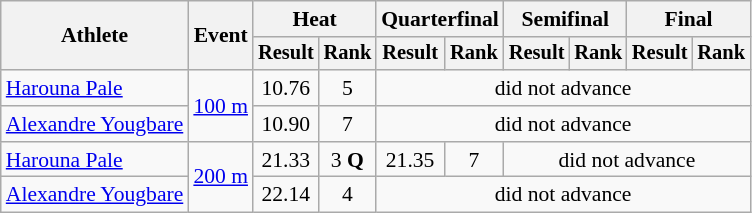<table class=wikitable style="font-size:90%">
<tr>
<th rowspan="2">Athlete</th>
<th rowspan="2">Event</th>
<th colspan="2">Heat</th>
<th colspan="2">Quarterfinal</th>
<th colspan="2">Semifinal</th>
<th colspan="2">Final</th>
</tr>
<tr style="font-size:95%">
<th>Result</th>
<th>Rank</th>
<th>Result</th>
<th>Rank</th>
<th>Result</th>
<th>Rank</th>
<th>Result</th>
<th>Rank</th>
</tr>
<tr align=center>
<td align=left><a href='#'>Harouna Pale</a></td>
<td align=left rowspan=2><a href='#'>100 m</a></td>
<td>10.76</td>
<td>5</td>
<td colspan=6>did not advance</td>
</tr>
<tr align=center>
<td align=left><a href='#'>Alexandre Yougbare</a></td>
<td>10.90</td>
<td>7</td>
<td colspan=6>did not advance</td>
</tr>
<tr align=center>
<td align=left><a href='#'>Harouna Pale</a></td>
<td align=left rowspan=2><a href='#'>200 m</a></td>
<td>21.33</td>
<td>3 <strong>Q</strong></td>
<td>21.35</td>
<td>7</td>
<td colspan=4>did not advance</td>
</tr>
<tr align=center>
<td align=left><a href='#'>Alexandre Yougbare</a></td>
<td>22.14</td>
<td>4</td>
<td colspan=6>did not advance</td>
</tr>
</table>
